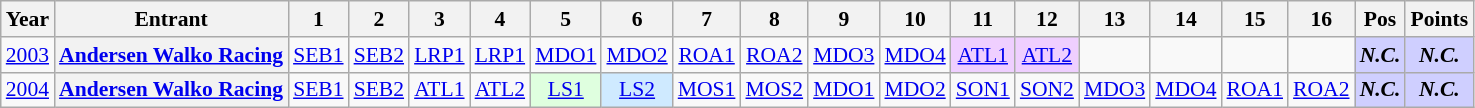<table class="wikitable" style="text-align:center; font-size:90%">
<tr>
<th>Year</th>
<th>Entrant</th>
<th>1</th>
<th>2</th>
<th>3</th>
<th>4</th>
<th>5</th>
<th>6</th>
<th>7</th>
<th>8</th>
<th>9</th>
<th>10</th>
<th>11</th>
<th>12</th>
<th>13</th>
<th>14</th>
<th>15</th>
<th>16</th>
<th>Pos</th>
<th>Points</th>
</tr>
<tr>
<td><a href='#'>2003</a></td>
<th><a href='#'>Andersen Walko Racing</a></th>
<td><a href='#'>SEB1</a></td>
<td><a href='#'>SEB2</a></td>
<td><a href='#'>LRP1</a></td>
<td><a href='#'>LRP1</a></td>
<td><a href='#'>MDO1</a></td>
<td><a href='#'>MDO2</a></td>
<td><a href='#'>ROA1</a></td>
<td><a href='#'>ROA2</a></td>
<td><a href='#'>MDO3</a></td>
<td><a href='#'>MDO4</a></td>
<td style="background:#EFCFFF;"><a href='#'>ATL1</a><br></td>
<td style="background:#EFCFFF;"><a href='#'>ATL2</a><br></td>
<td></td>
<td></td>
<td></td>
<td></td>
<td style="background:#CFCFFF;"><strong><em>N.C.</em></strong></td>
<td style="background:#CFCFFF;"><strong><em>N.C.</em></strong></td>
</tr>
<tr>
<td><a href='#'>2004</a></td>
<th><a href='#'>Andersen Walko Racing</a></th>
<td><a href='#'>SEB1</a></td>
<td><a href='#'>SEB2</a></td>
<td><a href='#'>ATL1</a></td>
<td><a href='#'>ATL2</a></td>
<td style="background:#DFFFDF;"><a href='#'>LS1</a><br></td>
<td style="background:#CFEAFF;"><a href='#'>LS2</a><br></td>
<td><a href='#'>MOS1</a></td>
<td><a href='#'>MOS2</a></td>
<td><a href='#'>MDO1</a></td>
<td><a href='#'>MDO2</a></td>
<td><a href='#'>SON1</a></td>
<td><a href='#'>SON2</a></td>
<td><a href='#'>MDO3</a></td>
<td><a href='#'>MDO4</a></td>
<td><a href='#'>ROA1</a></td>
<td><a href='#'>ROA2</a></td>
<td style="background:#CFCFFF;"><strong><em>N.C.</em></strong></td>
<td style="background:#CFCFFF;"><strong><em>N.C.</em></strong></td>
</tr>
</table>
